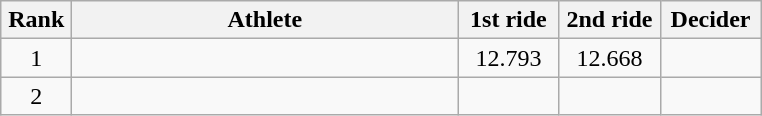<table class=wikitable style="text-align:center">
<tr>
<th width=40>Rank</th>
<th width=250>Athlete</th>
<th width=60>1st ride</th>
<th width=60>2nd ride</th>
<th width=60>Decider</th>
</tr>
<tr>
<td>1</td>
<td align=left></td>
<td>12.793</td>
<td>12.668</td>
<td></td>
</tr>
<tr>
<td>2</td>
<td align=left></td>
<td></td>
<td></td>
<td></td>
</tr>
</table>
